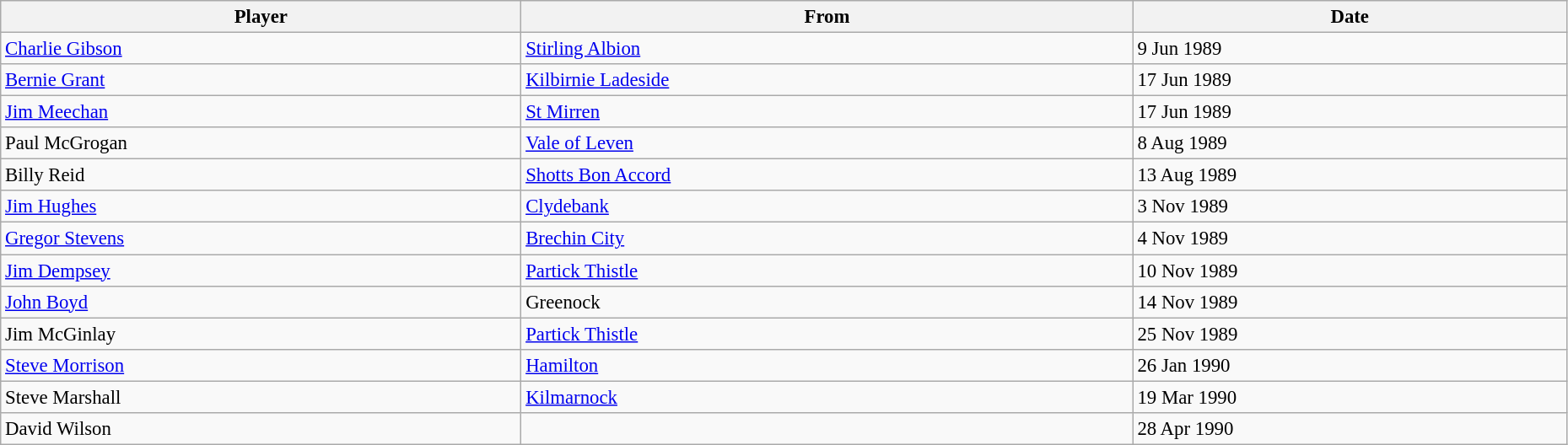<table class="wikitable" style="text-align:center; font-size:95%;width:98%; text-align:left">
<tr>
<th>Player</th>
<th>From</th>
<th>Date</th>
</tr>
<tr>
<td> <a href='#'>Charlie Gibson</a></td>
<td> <a href='#'>Stirling Albion</a></td>
<td>9 Jun 1989</td>
</tr>
<tr>
<td> <a href='#'>Bernie Grant</a></td>
<td> <a href='#'>Kilbirnie Ladeside</a></td>
<td>17 Jun 1989</td>
</tr>
<tr>
<td> <a href='#'>Jim Meechan</a></td>
<td> <a href='#'>St Mirren</a></td>
<td>17 Jun 1989</td>
</tr>
<tr>
<td> Paul McGrogan</td>
<td> <a href='#'>Vale of Leven</a></td>
<td>8 Aug 1989</td>
</tr>
<tr>
<td> Billy Reid</td>
<td> <a href='#'>Shotts Bon Accord</a></td>
<td>13 Aug 1989</td>
</tr>
<tr>
<td> <a href='#'>Jim Hughes</a></td>
<td> <a href='#'>Clydebank</a></td>
<td>3 Nov 1989</td>
</tr>
<tr>
<td> <a href='#'>Gregor Stevens</a></td>
<td> <a href='#'>Brechin City</a></td>
<td>4 Nov 1989</td>
</tr>
<tr>
<td> <a href='#'>Jim Dempsey</a></td>
<td> <a href='#'>Partick Thistle</a></td>
<td>10 Nov 1989</td>
</tr>
<tr>
<td> <a href='#'>John Boyd</a></td>
<td> Greenock</td>
<td>14 Nov 1989</td>
</tr>
<tr>
<td> Jim McGinlay</td>
<td> <a href='#'>Partick Thistle</a></td>
<td>25 Nov 1989</td>
</tr>
<tr>
<td> <a href='#'>Steve Morrison</a></td>
<td> <a href='#'>Hamilton</a></td>
<td>26 Jan 1990</td>
</tr>
<tr>
<td> Steve Marshall</td>
<td> <a href='#'>Kilmarnock</a></td>
<td>19 Mar 1990</td>
</tr>
<tr>
<td> David Wilson</td>
<td></td>
<td>28 Apr 1990</td>
</tr>
</table>
